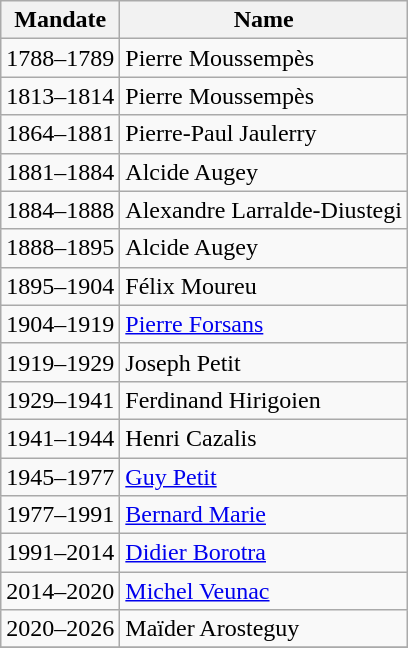<table class="wikitable">
<tr>
<th>Mandate</th>
<th>Name</th>
</tr>
<tr>
<td>1788–1789</td>
<td>Pierre Moussempès</td>
</tr>
<tr>
<td>1813–1814</td>
<td>Pierre Moussempès</td>
</tr>
<tr>
<td>1864–1881</td>
<td>Pierre-Paul Jaulerry</td>
</tr>
<tr>
<td>1881–1884</td>
<td>Alcide Augey</td>
</tr>
<tr>
<td>1884–1888</td>
<td>Alexandre Larralde-Diustegi</td>
</tr>
<tr>
<td>1888–1895</td>
<td>Alcide Augey</td>
</tr>
<tr>
<td>1895–1904</td>
<td>Félix Moureu</td>
</tr>
<tr>
<td>1904–1919</td>
<td><a href='#'>Pierre Forsans</a></td>
</tr>
<tr>
<td>1919–1929</td>
<td>Joseph Petit</td>
</tr>
<tr>
<td>1929–1941</td>
<td>Ferdinand Hirigoien</td>
</tr>
<tr>
<td>1941–1944</td>
<td>Henri Cazalis</td>
</tr>
<tr>
<td>1945–1977</td>
<td><a href='#'>Guy Petit</a></td>
</tr>
<tr>
<td>1977–1991</td>
<td><a href='#'>Bernard Marie</a></td>
</tr>
<tr>
<td>1991–2014</td>
<td><a href='#'>Didier Borotra</a></td>
</tr>
<tr>
<td>2014–2020</td>
<td><a href='#'>Michel Veunac</a></td>
</tr>
<tr>
<td>2020–2026</td>
<td>Maïder Arosteguy</td>
</tr>
<tr>
</tr>
</table>
